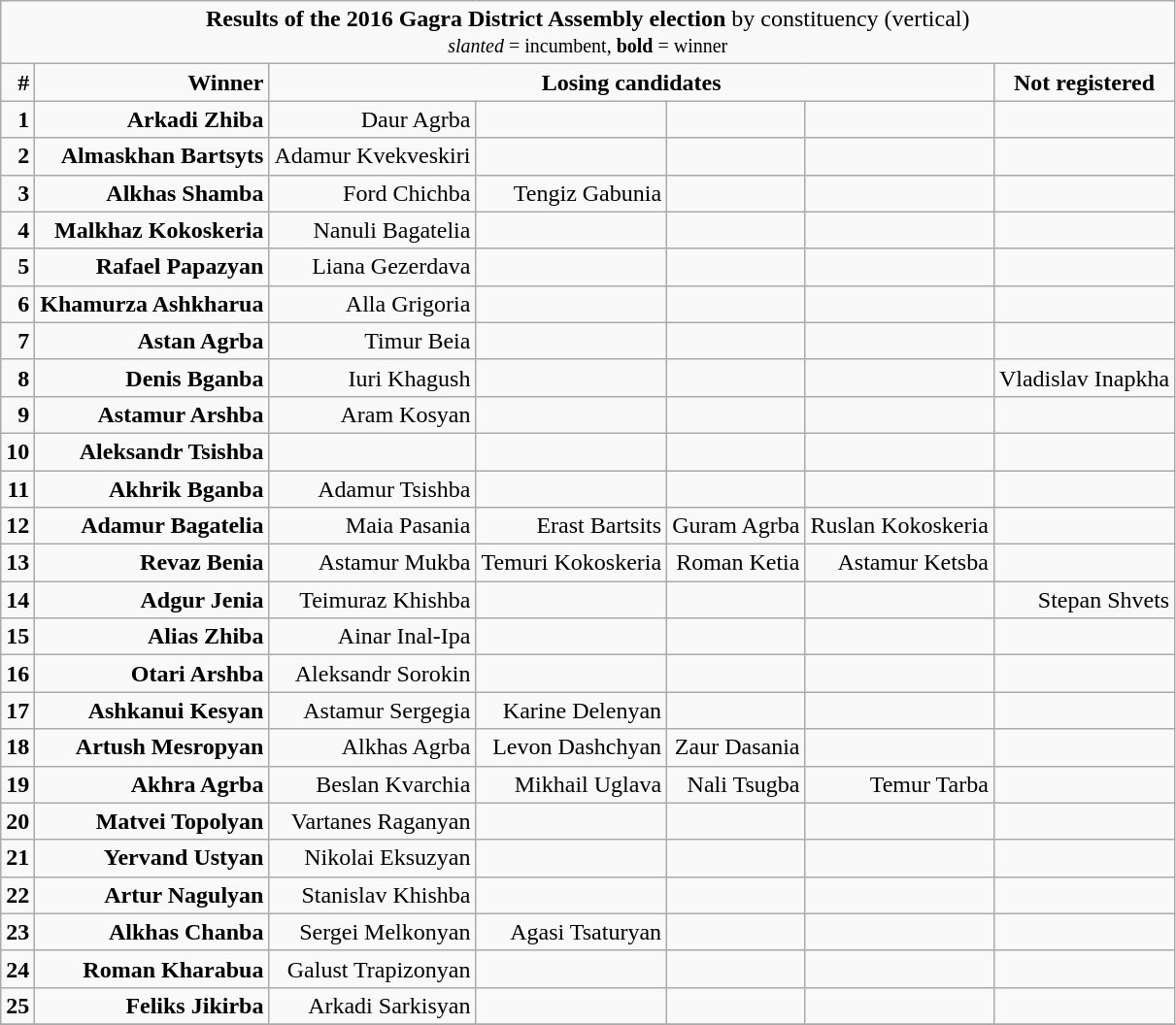<table class="wikitable" style="text-align:right;">
<tr style="text-align:center">
<td colspan=9><strong>Results of the 2016 Gagra District Assembly election</strong> by constituency (vertical)<br><small><em>slanted</em> = incumbent, <strong>bold</strong> = winner</small></td>
</tr>
<tr>
<td><strong>#</strong></td>
<td><strong>Winner</strong></td>
<td colspan=4 style="text-align:center"><strong>Losing candidates</strong></td>
<td colspan=1 style="text-align:center"><strong>Not registered</strong></td>
</tr>
<tr>
<td><strong>1</strong></td>
<td><strong>Arkadi Zhiba</strong></td>
<td>Daur Agrba</td>
<td></td>
<td></td>
<td></td>
<td></td>
</tr>
<tr>
<td><strong>2</strong></td>
<td><strong>Almaskhan Bartsyts</strong></td>
<td>Adamur Kvekveskiri</td>
<td></td>
<td></td>
<td></td>
<td></td>
</tr>
<tr>
<td><strong>3</strong></td>
<td><strong>Alkhas Shamba</strong></td>
<td>Ford Chichba</td>
<td>Tengiz Gabunia</td>
<td></td>
<td></td>
<td></td>
</tr>
<tr>
<td><strong>4</strong></td>
<td><strong>Malkhaz Kokoskeria</strong></td>
<td>Nanuli Bagatelia</td>
<td></td>
<td></td>
<td></td>
<td></td>
</tr>
<tr>
<td><strong>5</strong></td>
<td><strong>Rafael Papazyan</strong></td>
<td>Liana Gezerdava</td>
<td></td>
<td></td>
<td></td>
<td></td>
</tr>
<tr>
<td><strong>6</strong></td>
<td><strong>Khamurza Ashkharua</strong></td>
<td>Alla Grigoria</td>
<td></td>
<td></td>
<td></td>
<td></td>
</tr>
<tr>
<td><strong>7</strong></td>
<td><strong>Astan Agrba</strong></td>
<td>Timur Beia</td>
<td></td>
<td></td>
<td></td>
<td></td>
</tr>
<tr>
<td><strong>8</strong></td>
<td><strong>Denis Bganba</strong></td>
<td>Iuri Khagush</td>
<td></td>
<td></td>
<td></td>
<td>Vladislav Inapkha</td>
</tr>
<tr>
<td><strong>9</strong></td>
<td><strong>Astamur Arshba</strong></td>
<td>Aram Kosyan</td>
<td></td>
<td></td>
<td></td>
<td></td>
</tr>
<tr>
<td><strong>10</strong></td>
<td><strong>Aleksandr Tsishba</strong></td>
<td></td>
<td></td>
<td></td>
<td></td>
<td></td>
</tr>
<tr>
<td><strong>11</strong></td>
<td><strong>Akhrik Bganba</strong></td>
<td>Adamur Tsishba</td>
<td></td>
<td></td>
<td></td>
<td></td>
</tr>
<tr>
<td><strong>12</strong></td>
<td><strong>Adamur Bagatelia</strong></td>
<td>Maia Pasania</td>
<td>Erast Bartsits</td>
<td>Guram Agrba</td>
<td>Ruslan Kokoskeria</td>
<td></td>
</tr>
<tr>
<td><strong>13</strong></td>
<td><strong>Revaz Benia</strong></td>
<td>Astamur Mukba</td>
<td>Temuri Kokoskeria</td>
<td>Roman Ketia</td>
<td>Astamur Ketsba</td>
<td></td>
</tr>
<tr>
<td><strong>14</strong></td>
<td><strong>Adgur Jenia</strong></td>
<td>Teimuraz Khishba</td>
<td></td>
<td></td>
<td></td>
<td>Stepan Shvets</td>
</tr>
<tr>
<td><strong>15</strong></td>
<td><strong>Alias Zhiba</strong></td>
<td>Ainar Inal-Ipa</td>
<td></td>
<td></td>
<td></td>
<td></td>
</tr>
<tr>
<td><strong>16</strong></td>
<td><strong>Otari Arshba</strong></td>
<td>Aleksandr Sorokin</td>
<td></td>
<td></td>
<td></td>
<td></td>
</tr>
<tr>
<td><strong>17</strong></td>
<td><strong>Ashkanui Kesyan</strong></td>
<td>Astamur Sergegia</td>
<td>Karine Delenyan</td>
<td></td>
<td></td>
<td></td>
</tr>
<tr>
<td><strong>18</strong></td>
<td><strong>Artush Mesropyan</strong></td>
<td>Alkhas Agrba</td>
<td>Levon Dashchyan</td>
<td>Zaur Dasania</td>
<td></td>
<td></td>
</tr>
<tr>
<td><strong>19</strong></td>
<td><strong>Akhra Agrba</strong></td>
<td>Beslan Kvarchia</td>
<td>Mikhail Uglava</td>
<td>Nali Tsugba</td>
<td>Temur Tarba</td>
<td></td>
</tr>
<tr>
<td><strong>20</strong></td>
<td><strong>Matvei Topolyan</strong></td>
<td>Vartanes Raganyan</td>
<td></td>
<td></td>
<td></td>
<td></td>
</tr>
<tr>
<td><strong>21</strong></td>
<td><strong>Yervand Ustyan</strong></td>
<td>Nikolai Eksuzyan</td>
<td></td>
<td></td>
<td></td>
<td></td>
</tr>
<tr>
<td><strong>22</strong></td>
<td><strong>Artur Nagulyan</strong></td>
<td>Stanislav Khishba</td>
<td></td>
<td></td>
<td></td>
<td></td>
</tr>
<tr>
<td><strong>23</strong></td>
<td><strong>Alkhas Chanba</strong></td>
<td>Sergei Melkonyan</td>
<td>Agasi Tsaturyan</td>
<td></td>
<td></td>
<td></td>
</tr>
<tr>
<td><strong>24</strong></td>
<td><strong>Roman Kharabua</strong></td>
<td>Galust Trapizonyan</td>
<td></td>
<td></td>
<td></td>
<td></td>
</tr>
<tr>
<td><strong>25</strong></td>
<td><strong>Feliks Jikirba</strong></td>
<td>Arkadi Sarkisyan</td>
<td></td>
<td></td>
<td></td>
<td></td>
</tr>
<tr>
</tr>
</table>
